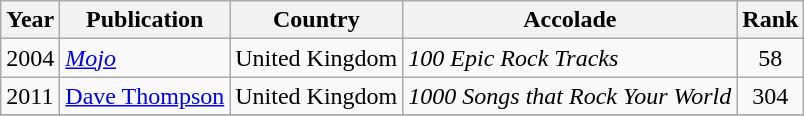<table class="wikitable">
<tr>
<th>Year</th>
<th>Publication</th>
<th>Country</th>
<th>Accolade</th>
<th>Rank</th>
</tr>
<tr>
<td>2004</td>
<td><em><a href='#'>Mojo</a></em></td>
<td>United Kingdom</td>
<td><em>100 Epic Rock Tracks</em></td>
<td style="text-align:center;">58</td>
</tr>
<tr>
<td>2011</td>
<td><a href='#'>Dave Thompson</a></td>
<td>United Kingdom</td>
<td><em>1000 Songs that Rock Your World</em></td>
<td style="text-align:center;">304</td>
</tr>
<tr>
</tr>
</table>
